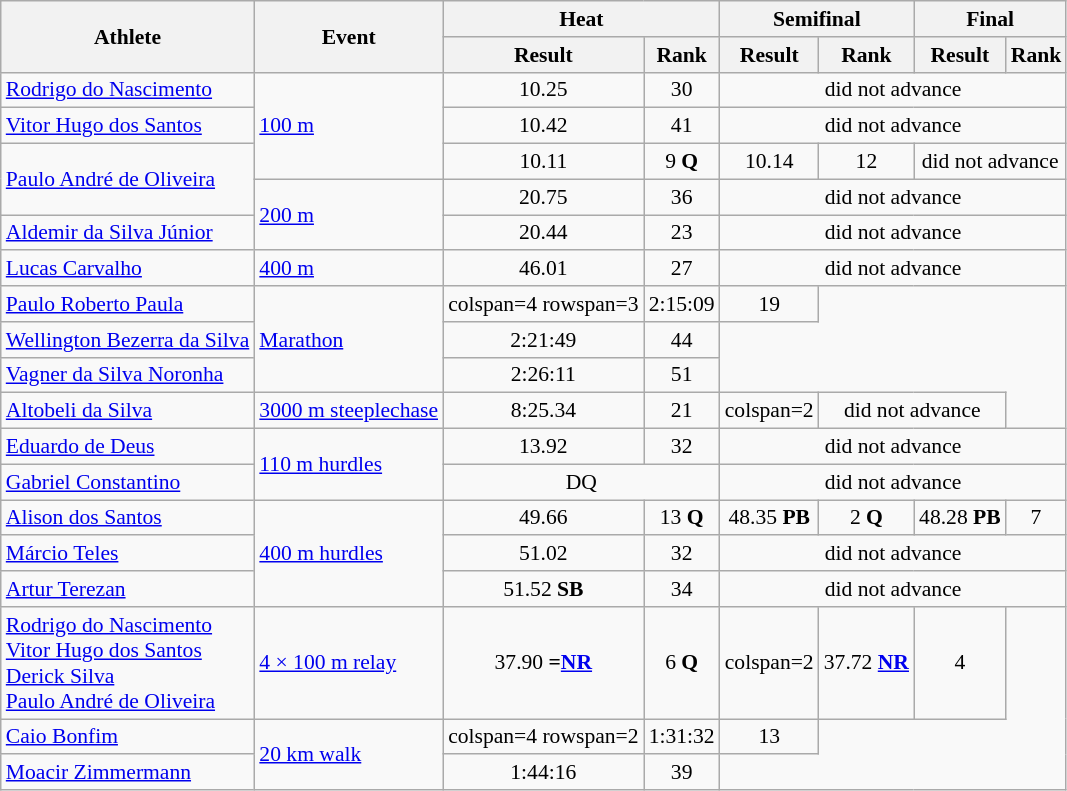<table class="wikitable"  style=font-size:90%>
<tr>
<th rowspan="2">Athlete</th>
<th rowspan="2">Event</th>
<th colspan="2">Heat</th>
<th colspan="2">Semifinal</th>
<th colspan="2">Final</th>
</tr>
<tr>
<th>Result</th>
<th>Rank</th>
<th>Result</th>
<th>Rank</th>
<th>Result</th>
<th>Rank</th>
</tr>
<tr style=text-align:center>
<td style=text-align:left><a href='#'>Rodrigo do Nascimento</a></td>
<td style=text-align:left rowspan=3><a href='#'>100 m</a></td>
<td>10.25</td>
<td>30</td>
<td colspan=4>did not advance</td>
</tr>
<tr style=text-align:center>
<td style=text-align:left><a href='#'>Vitor Hugo dos Santos</a></td>
<td>10.42</td>
<td>41</td>
<td colspan=4>did not advance</td>
</tr>
<tr style=text-align:center>
<td style=text-align:left rowspan=2><a href='#'>Paulo André de Oliveira</a></td>
<td>10.11</td>
<td>9 <strong>Q</strong></td>
<td>10.14</td>
<td>12</td>
<td colspan=2>did not advance</td>
</tr>
<tr style=text-align:center>
<td style=text-align:left rowspan=2><a href='#'>200 m</a></td>
<td>20.75</td>
<td>36</td>
<td colspan=4>did not advance</td>
</tr>
<tr style=text-align:center>
<td style=text-align:left><a href='#'>Aldemir da Silva Júnior</a></td>
<td>20.44</td>
<td>23</td>
<td colspan=4>did not advance</td>
</tr>
<tr style=text-align:center>
<td style=text-align:left><a href='#'>Lucas Carvalho</a></td>
<td style=text-align:left><a href='#'>400 m</a></td>
<td>46.01</td>
<td>27</td>
<td colspan=4>did not advance</td>
</tr>
<tr style=text-align:center>
<td style=text-align:left><a href='#'>Paulo Roberto Paula</a></td>
<td style=text-align:left rowspan=3><a href='#'>Marathon</a></td>
<td>colspan=4 rowspan=3</td>
<td>2:15:09</td>
<td>19</td>
</tr>
<tr style=text-align:center>
<td style=text-align:left><a href='#'>Wellington Bezerra da Silva</a></td>
<td>2:21:49</td>
<td>44</td>
</tr>
<tr style=text-align:center>
<td style=text-align:left><a href='#'>Vagner da Silva Noronha</a></td>
<td>2:26:11</td>
<td>51</td>
</tr>
<tr style=text-align:center>
<td style=text-align:left><a href='#'>Altobeli da Silva</a></td>
<td style=text-align:left><a href='#'>3000 m steeplechase</a></td>
<td>8:25.34</td>
<td>21</td>
<td>colspan=2 </td>
<td colspan=2>did not advance</td>
</tr>
<tr style=text-align:center>
<td style=text-align:left><a href='#'>Eduardo de Deus</a></td>
<td style=text-align:left rowspan=2><a href='#'>110 m hurdles</a></td>
<td>13.92</td>
<td>32</td>
<td colspan=4>did not advance</td>
</tr>
<tr style=text-align:center>
<td style=text-align:left><a href='#'>Gabriel Constantino</a></td>
<td colspan=2>DQ</td>
<td colspan=4>did not advance</td>
</tr>
<tr style=text-align:center>
<td style=text-align:left><a href='#'>Alison dos Santos</a></td>
<td style=text-align:left rowspan=3><a href='#'>400 m hurdles</a></td>
<td>49.66</td>
<td>13 <strong>Q</strong></td>
<td>48.35 <strong>PB</strong></td>
<td>2 <strong>Q</strong></td>
<td>48.28 <strong>PB</strong></td>
<td>7</td>
</tr>
<tr style=text-align:center>
<td style=text-align:left><a href='#'>Márcio Teles</a></td>
<td>51.02</td>
<td>32</td>
<td colspan=4>did not advance</td>
</tr>
<tr style=text-align:center>
<td style=text-align:left><a href='#'>Artur Terezan</a></td>
<td>51.52 <strong>SB</strong></td>
<td>34</td>
<td colspan=4>did not advance</td>
</tr>
<tr style=text-align:center>
<td style=text-align:left><a href='#'>Rodrigo do Nascimento</a><br><a href='#'>Vitor Hugo dos Santos</a><br> <a href='#'>Derick Silva</a><br> <a href='#'>Paulo André de Oliveira</a></td>
<td style=text-align:left><a href='#'>4 × 100 m relay</a></td>
<td>37.90 <strong>=<a href='#'>NR</a></strong></td>
<td>6 <strong>Q</strong></td>
<td>colspan=2 </td>
<td>37.72 <strong><a href='#'>NR</a></strong></td>
<td>4</td>
</tr>
<tr style=text-align:center>
<td style=text-align:left><a href='#'>Caio Bonfim</a></td>
<td style=text-align:left rowspan=2><a href='#'>20 km walk</a></td>
<td>colspan=4 rowspan=2</td>
<td>1:31:32</td>
<td>13</td>
</tr>
<tr style=text-align:center>
<td style=text-align:left><a href='#'>Moacir Zimmermann</a></td>
<td>1:44:16</td>
<td>39</td>
</tr>
</table>
